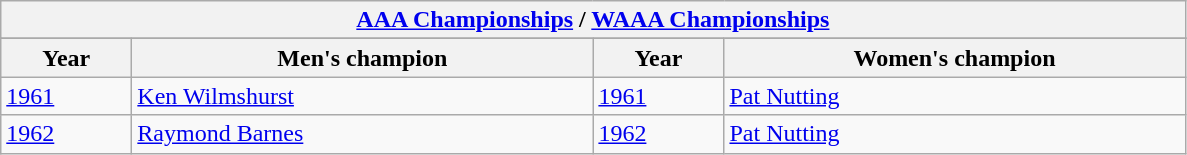<table class="wikitable">
<tr>
<th colspan="4"><a href='#'>AAA Championships</a> / <a href='#'>WAAA Championships</a><br></th>
</tr>
<tr>
</tr>
<tr>
<th width=80>Year</th>
<th width=300>Men's champion</th>
<th width=80>Year</th>
<th width=300>Women's champion</th>
</tr>
<tr>
<td><a href='#'>1961</a></td>
<td><a href='#'>Ken Wilmshurst</a></td>
<td><a href='#'>1961</a></td>
<td><a href='#'>Pat Nutting</a></td>
</tr>
<tr>
<td><a href='#'>1962</a></td>
<td><a href='#'>Raymond Barnes</a></td>
<td><a href='#'>1962</a></td>
<td><a href='#'>Pat Nutting</a></td>
</tr>
</table>
